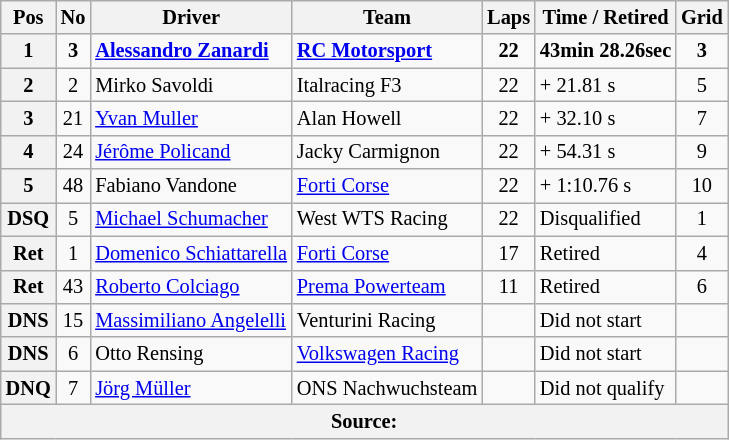<table class="wikitable" style="font-size: 85%;">
<tr>
<th>Pos</th>
<th>No</th>
<th>Driver</th>
<th>Team</th>
<th>Laps</th>
<th>Time / Retired</th>
<th>Grid</th>
</tr>
<tr>
<th>1</th>
<td align=center><strong>3</strong></td>
<td><strong> <a href='#'>Alessandro Zanardi</a></strong></td>
<td><strong><a href='#'>RC Motorsport</a></strong></td>
<td align=center><strong>22</strong></td>
<td><strong>43min 28.26sec</strong></td>
<td align=center><strong>3</strong></td>
</tr>
<tr>
<th>2</th>
<td align=center>2</td>
<td> Mirko Savoldi</td>
<td>Italracing F3</td>
<td align=center>22</td>
<td>+ 21.81 s</td>
<td align=center>5</td>
</tr>
<tr>
<th>3</th>
<td align=center>21</td>
<td> <a href='#'>Yvan Muller</a></td>
<td>Alan Howell</td>
<td align=center>22</td>
<td>+ 32.10 s</td>
<td align=center>7</td>
</tr>
<tr>
<th>4</th>
<td align=center>24</td>
<td> <a href='#'>Jérôme Policand</a></td>
<td>Jacky Carmignon</td>
<td align=center>22</td>
<td>+ 54.31 s</td>
<td align=center>9</td>
</tr>
<tr>
<th>5</th>
<td align=center>48</td>
<td> Fabiano Vandone</td>
<td><a href='#'>Forti Corse</a></td>
<td align=center>22</td>
<td>+ 1:10.76 s</td>
<td align=center>10</td>
</tr>
<tr>
<th>DSQ</th>
<td align=center>5</td>
<td> <a href='#'>Michael Schumacher</a></td>
<td>West WTS Racing</td>
<td align=center>22</td>
<td>Disqualified</td>
<td align=center>1</td>
</tr>
<tr>
<th>Ret</th>
<td align=center>1</td>
<td> <a href='#'>Domenico Schiattarella</a></td>
<td><a href='#'>Forti Corse</a></td>
<td align=center>17</td>
<td>Retired</td>
<td align=center>4</td>
</tr>
<tr>
<th>Ret</th>
<td align=center>43</td>
<td> <a href='#'>Roberto Colciago</a></td>
<td><a href='#'>Prema Powerteam</a></td>
<td align=center>11</td>
<td>Retired</td>
<td align=center>6</td>
</tr>
<tr>
<th>DNS</th>
<td align=center>15</td>
<td> <a href='#'>Massimiliano Angelelli</a></td>
<td>Venturini Racing</td>
<td align=center></td>
<td>Did not start</td>
<td align=center></td>
</tr>
<tr>
<th>DNS</th>
<td align=center>6</td>
<td> Otto Rensing</td>
<td><a href='#'>Volkswagen Racing</a></td>
<td align=center></td>
<td>Did not start</td>
<td align=center></td>
</tr>
<tr>
<th>DNQ</th>
<td align=center>7</td>
<td> <a href='#'>Jörg Müller</a></td>
<td>ONS Nachwuchsteam</td>
<td align=center></td>
<td>Did not qualify</td>
<td align=center></td>
</tr>
<tr>
<th colspan=7>Source:</th>
</tr>
</table>
